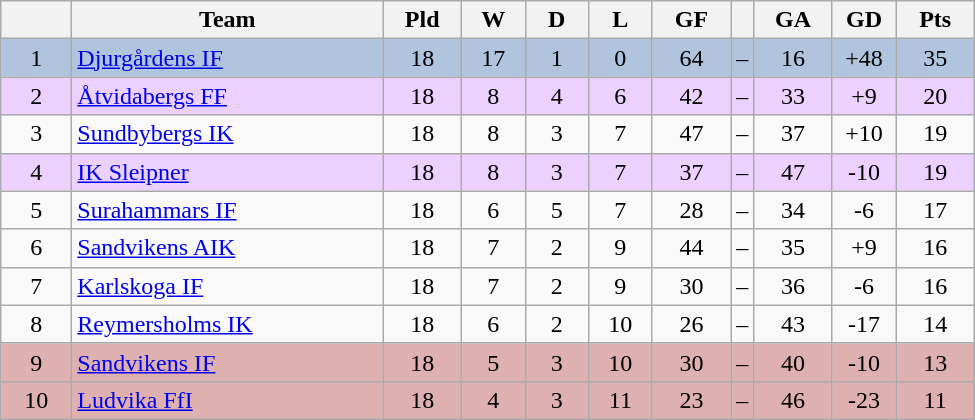<table class="wikitable" style="text-align: center;">
<tr>
<th style="width: 40px;"></th>
<th style="width: 200px;">Team</th>
<th style="width: 45px;">Pld</th>
<th style="width: 35px;">W</th>
<th style="width: 35px;">D</th>
<th style="width: 35px;">L</th>
<th style="width: 45px;">GF</th>
<th></th>
<th style="width: 45px;">GA</th>
<th style="width: 35px;">GD</th>
<th style="width: 45px;">Pts</th>
</tr>
<tr style="background: #b0c4de">
<td>1</td>
<td style="text-align: left;"><a href='#'>Djurgårdens IF</a></td>
<td>18</td>
<td>17</td>
<td>1</td>
<td>0</td>
<td>64</td>
<td>–</td>
<td>16</td>
<td>+48</td>
<td>35</td>
</tr>
<tr style="background: #ecd1ff">
<td>2</td>
<td style="text-align: left;"><a href='#'>Åtvidabergs FF</a></td>
<td>18</td>
<td>8</td>
<td>4</td>
<td>6</td>
<td>42</td>
<td>–</td>
<td>33</td>
<td>+9</td>
<td>20</td>
</tr>
<tr>
<td>3</td>
<td style="text-align: left;"><a href='#'>Sundbybergs IK</a></td>
<td>18</td>
<td>8</td>
<td>3</td>
<td>7</td>
<td>47</td>
<td>–</td>
<td>37</td>
<td>+10</td>
<td>19</td>
</tr>
<tr style="background: #ecd1ff">
<td>4</td>
<td style="text-align: left;"><a href='#'>IK Sleipner</a></td>
<td>18</td>
<td>8</td>
<td>3</td>
<td>7</td>
<td>37</td>
<td>–</td>
<td>47</td>
<td>-10</td>
<td>19</td>
</tr>
<tr>
<td>5</td>
<td style="text-align: left;"><a href='#'>Surahammars IF</a></td>
<td>18</td>
<td>6</td>
<td>5</td>
<td>7</td>
<td>28</td>
<td>–</td>
<td>34</td>
<td>-6</td>
<td>17</td>
</tr>
<tr>
<td>6</td>
<td style="text-align: left;"><a href='#'>Sandvikens AIK</a></td>
<td>18</td>
<td>7</td>
<td>2</td>
<td>9</td>
<td>44</td>
<td>–</td>
<td>35</td>
<td>+9</td>
<td>16</td>
</tr>
<tr>
<td>7</td>
<td style="text-align: left;"><a href='#'>Karlskoga IF</a></td>
<td>18</td>
<td>7</td>
<td>2</td>
<td>9</td>
<td>30</td>
<td>–</td>
<td>36</td>
<td>-6</td>
<td>16</td>
</tr>
<tr>
<td>8</td>
<td style="text-align: left;"><a href='#'>Reymersholms IK</a></td>
<td>18</td>
<td>6</td>
<td>2</td>
<td>10</td>
<td>26</td>
<td>–</td>
<td>43</td>
<td>-17</td>
<td>14</td>
</tr>
<tr style="background: #deb0b0">
<td>9</td>
<td style="text-align: left;"><a href='#'>Sandvikens IF</a></td>
<td>18</td>
<td>5</td>
<td>3</td>
<td>10</td>
<td>30</td>
<td>–</td>
<td>40</td>
<td>-10</td>
<td>13</td>
</tr>
<tr style="background: #deb0b0">
<td>10</td>
<td style="text-align: left;"><a href='#'>Ludvika FfI</a></td>
<td>18</td>
<td>4</td>
<td>3</td>
<td>11</td>
<td>23</td>
<td>–</td>
<td>46</td>
<td>-23</td>
<td>11</td>
</tr>
</table>
